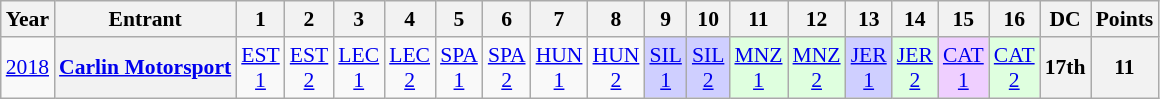<table class="wikitable" style="text-align:center; font-size:90%">
<tr>
<th>Year</th>
<th>Entrant</th>
<th>1</th>
<th>2</th>
<th>3</th>
<th>4</th>
<th>5</th>
<th>6</th>
<th>7</th>
<th>8</th>
<th>9</th>
<th>10</th>
<th>11</th>
<th>12</th>
<th>13</th>
<th>14</th>
<th>15</th>
<th>16</th>
<th>DC</th>
<th>Points</th>
</tr>
<tr>
<td><a href='#'>2018</a></td>
<th><a href='#'>Carlin Motorsport</a></th>
<td style="background:#;"><a href='#'>EST<br>1</a></td>
<td style="background:#;"><a href='#'>EST<br>2</a></td>
<td style="background:#;"><a href='#'>LEC<br>1</a></td>
<td style="background:#;"><a href='#'>LEC<br>2</a></td>
<td style="background:#;"><a href='#'>SPA<br>1</a></td>
<td style="background:#;"><a href='#'>SPA<br>2</a></td>
<td style="background:#;"><a href='#'>HUN<br>1</a></td>
<td style="background:#;"><a href='#'>HUN<br>2</a></td>
<td style="background:#CFCFFF;"><a href='#'>SIL<br>1</a><br></td>
<td style="background:#CFCFFF;"><a href='#'>SIL<br>2</a><br></td>
<td style="background:#DFFFDF;"><a href='#'>MNZ<br>1</a><br></td>
<td style="background:#DFFFDF;"><a href='#'>MNZ<br>2</a><br></td>
<td style="background:#CFCFFF;"><a href='#'>JER<br>1</a><br></td>
<td style="background:#DFFFDF;"><a href='#'>JER<br>2</a><br></td>
<td style="background:#EFCFFF;"><a href='#'>CAT<br>1</a><br></td>
<td style="background:#DFFFDF;"><a href='#'>CAT<br>2</a><br></td>
<th>17th</th>
<th>11</th>
</tr>
</table>
